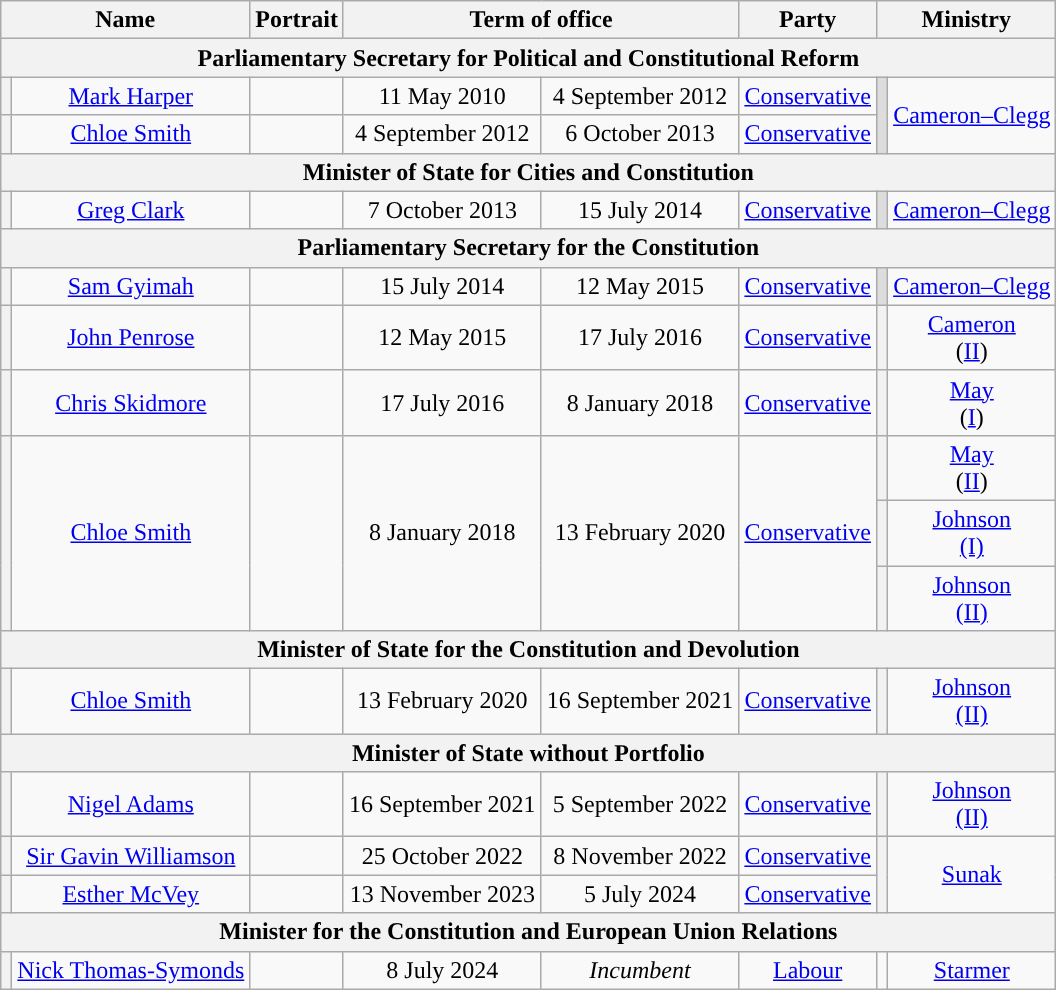<table class="wikitable" style="text-align:center">
<tr>
<th colspan=2>Name</th>
<th>Portrait</th>
<th colspan=2>Term of office</th>
<th>Party</th>
<th colspan=2>Ministry</th>
</tr>
<tr>
<th colspan="8">Parliamentary Secretary for Political and Constitutional Reform</th>
</tr>
<tr>
<th style="background-color: "></th>
<td><a href='#'>Mark Harper</a></td>
<td></td>
<td>11 May 2010</td>
<td>4 September 2012</td>
<td><a href='#'>Conservative</a></td>
<th rowspan=2 style="background-color:#ddd"></th>
<td rowspan=2><a href='#'>Cameron–Clegg</a></td>
</tr>
<tr>
<th style="background-color: "></th>
<td><a href='#'>Chloe Smith</a></td>
<td></td>
<td>4 September 2012</td>
<td>6 October 2013</td>
<td><a href='#'>Conservative</a></td>
</tr>
<tr>
<th colspan="8">Minister of State for Cities and Constitution</th>
</tr>
<tr>
<th style="background-color: "></th>
<td><a href='#'>Greg Clark</a></td>
<td></td>
<td>7 October 2013</td>
<td>15 July 2014</td>
<td><a href='#'>Conservative</a></td>
<th style="background-color:#ddd"></th>
<td><a href='#'>Cameron–Clegg</a></td>
</tr>
<tr>
<th colspan="8">Parliamentary Secretary for the Constitution</th>
</tr>
<tr>
<th style="background-color: "></th>
<td><a href='#'>Sam Gyimah</a></td>
<td></td>
<td>15 July 2014</td>
<td>12 May 2015</td>
<td><a href='#'>Conservative</a></td>
<th style="background-color:#ddd"></th>
<td><a href='#'>Cameron–Clegg</a></td>
</tr>
<tr>
<th style="background-color: "></th>
<td><a href='#'>John Penrose</a></td>
<td></td>
<td>12 May 2015</td>
<td>17 July 2016</td>
<td><a href='#'>Conservative</a></td>
<th style="background-color: "></th>
<td><a href='#'>Cameron</a><br>(<a href='#'>II</a>)</td>
</tr>
<tr>
<th rowspan=2 style="background-color: "></th>
<td rowspan=2><a href='#'>Chris Skidmore</a></td>
<td rowspan=2></td>
<td rowspan=2>17 July 2016</td>
<td rowspan=2>8 January 2018</td>
<td rowspan=2><a href='#'>Conservative</a></td>
<th style="background-color: "></th>
<td><a href='#'>May</a><br>(<a href='#'>I</a>)</td>
</tr>
<tr>
<th rowspan=2 style="background-color: "></th>
<td rowspan=2><a href='#'>May</a><br>(<a href='#'>II</a>)</td>
</tr>
<tr>
<th rowspan=3 style="background-color: "></th>
<td rowspan=3><a href='#'>Chloe Smith</a></td>
<td rowspan=3></td>
<td rowspan=3>8 January 2018</td>
<td rowspan=3>13 February 2020</td>
<td rowspan=3><a href='#'>Conservative</a></td>
</tr>
<tr>
<th style="background-color: "></th>
<td><a href='#'>Johnson</a><br><a href='#'>(I)</a></td>
</tr>
<tr>
<th style="background-color: "></th>
<td><a href='#'>Johnson</a><br><a href='#'>(II)</a></td>
</tr>
<tr>
<th colspan="8">Minister of State for the Constitution and Devolution</th>
</tr>
<tr>
<th style="background-color: "></th>
<td><a href='#'>Chloe Smith</a></td>
<td></td>
<td>13 February 2020</td>
<td>16 September 2021</td>
<td><a href='#'>Conservative</a></td>
<th style="background-color: "></th>
<td><a href='#'>Johnson</a><br><a href='#'>(II)</a></td>
</tr>
<tr>
<th colspan="8">Minister of State without Portfolio</th>
</tr>
<tr>
<th style="background-color: "></th>
<td><a href='#'>Nigel Adams</a></td>
<td></td>
<td>16 September 2021</td>
<td>5 September  2022</td>
<td><a href='#'>Conservative</a></td>
<th style="background-color: "></th>
<td><a href='#'>Johnson</a><br><a href='#'>(II)</a></td>
</tr>
<tr>
<th style="background-color: "></th>
<td><a href='#'>Sir Gavin Williamson</a></td>
<td></td>
<td>25 October 2022</td>
<td>8 November 2022</td>
<td><a href='#'>Conservative</a></td>
<th rowspan=2 style="background-color: "></th>
<td rowspan=2><a href='#'>Sunak</a></td>
</tr>
<tr>
<th style="background-color: "></th>
<td><a href='#'>Esther McVey</a></td>
<td></td>
<td>13 November 2023</td>
<td>5 July 2024</td>
<td><a href='#'>Conservative</a></td>
</tr>
<tr>
<th colspan="8">Minister for the Constitution and European Union Relations</th>
</tr>
<tr>
<th style="background-color: "></th>
<td><a href='#'>Nick Thomas-Symonds</a></td>
<td></td>
<td>8 July 2024</td>
<td><em>Incumbent</em></td>
<td><a href='#'>Labour</a></td>
<td style="background-color: "></td>
<td><a href='#'>Starmer</a></td>
</tr>
</table>
